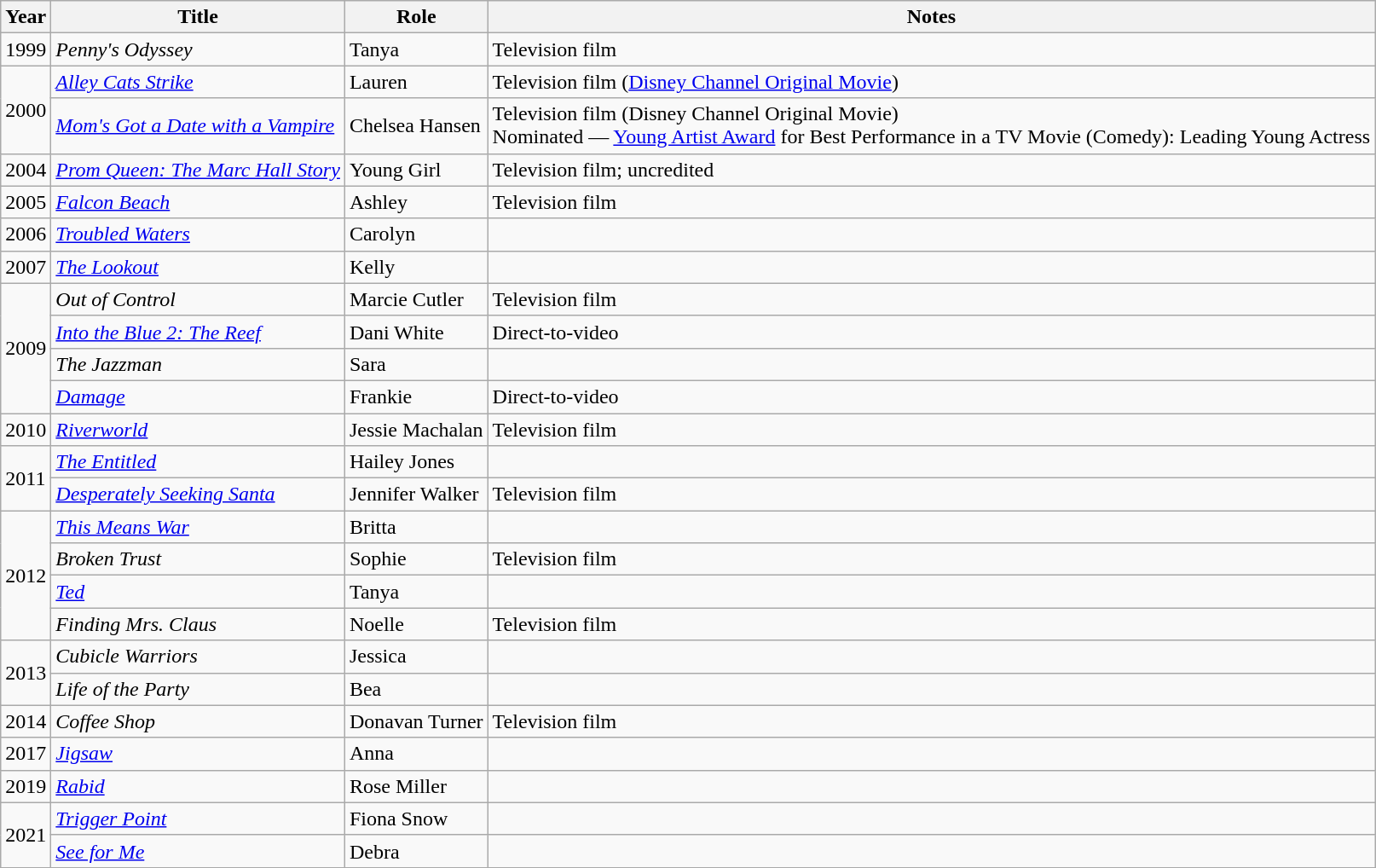<table class="wikitable sortable">
<tr>
<th>Year</th>
<th>Title</th>
<th>Role</th>
<th class="unsortable">Notes</th>
</tr>
<tr>
<td>1999</td>
<td><em>Penny's Odyssey</em></td>
<td>Tanya</td>
<td>Television film</td>
</tr>
<tr>
<td rowspan=2>2000</td>
<td><em><a href='#'>Alley Cats Strike</a></em></td>
<td>Lauren</td>
<td>Television film (<a href='#'>Disney Channel Original Movie</a>)</td>
</tr>
<tr>
<td><em><a href='#'>Mom's Got a Date with a Vampire</a></em></td>
<td>Chelsea Hansen</td>
<td>Television film (Disney Channel Original Movie)<br>Nominated — <a href='#'>Young Artist Award</a> for Best Performance in a TV Movie (Comedy): Leading Young Actress</td>
</tr>
<tr>
<td>2004</td>
<td><em><a href='#'>Prom Queen: The Marc Hall Story</a></em></td>
<td>Young Girl</td>
<td>Television film; uncredited</td>
</tr>
<tr>
<td>2005</td>
<td><em><a href='#'>Falcon Beach</a></em></td>
<td>Ashley</td>
<td>Television film</td>
</tr>
<tr>
<td>2006</td>
<td><em><a href='#'>Troubled Waters</a></em></td>
<td>Carolyn</td>
<td></td>
</tr>
<tr>
<td>2007</td>
<td data-sort-value="Lookout, The"><em><a href='#'>The Lookout</a></em></td>
<td>Kelly</td>
<td></td>
</tr>
<tr>
<td rowspan=4>2009</td>
<td><em>Out of Control</em></td>
<td>Marcie Cutler</td>
<td>Television film</td>
</tr>
<tr>
<td><em><a href='#'>Into the Blue 2: The Reef</a></em></td>
<td>Dani White</td>
<td>Direct-to-video</td>
</tr>
<tr>
<td data-sort-value="Jazzman, The"><em>The Jazzman</em></td>
<td>Sara</td>
<td></td>
</tr>
<tr>
<td><em><a href='#'>Damage</a></em></td>
<td>Frankie</td>
<td>Direct-to-video</td>
</tr>
<tr>
<td>2010</td>
<td><em><a href='#'>Riverworld</a></em></td>
<td>Jessie Machalan</td>
<td>Television film</td>
</tr>
<tr>
<td rowspan=2>2011</td>
<td data-sort-value="Entitled, The"><em><a href='#'>The Entitled</a></em></td>
<td>Hailey Jones</td>
<td></td>
</tr>
<tr>
<td><em><a href='#'>Desperately Seeking Santa</a></em></td>
<td>Jennifer Walker</td>
<td>Television film</td>
</tr>
<tr>
<td rowspan=4>2012</td>
<td><em><a href='#'>This Means War</a></em></td>
<td>Britta</td>
<td></td>
</tr>
<tr>
<td><em>Broken Trust</em></td>
<td>Sophie</td>
<td>Television film</td>
</tr>
<tr>
<td><em><a href='#'>Ted</a></em></td>
<td>Tanya</td>
<td></td>
</tr>
<tr>
<td><em>Finding Mrs. Claus</em></td>
<td>Noelle</td>
<td>Television film</td>
</tr>
<tr>
<td rowspan=2>2013</td>
<td><em>Cubicle Warriors</em></td>
<td>Jessica</td>
<td></td>
</tr>
<tr>
<td><em>Life of the Party</em></td>
<td>Bea</td>
<td></td>
</tr>
<tr>
<td>2014</td>
<td><em>Coffee Shop</em></td>
<td>Donavan Turner</td>
<td>Television film</td>
</tr>
<tr>
<td>2017</td>
<td><em><a href='#'>Jigsaw</a></em></td>
<td>Anna</td>
<td></td>
</tr>
<tr>
<td>2019</td>
<td><em><a href='#'>Rabid</a></em></td>
<td>Rose Miller</td>
<td></td>
</tr>
<tr>
<td rowspan=2>2021</td>
<td><em><a href='#'>Trigger Point</a></em></td>
<td>Fiona Snow</td>
<td></td>
</tr>
<tr>
<td><em><a href='#'>See for Me</a></em></td>
<td>Debra</td>
<td></td>
</tr>
</table>
